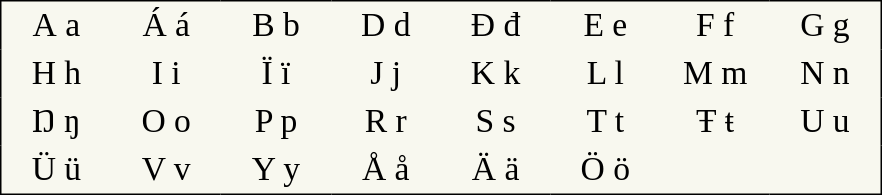<table style="font-family:Arial Unicode MS; font-size:1.4em; border-color:#000000; border-width:1px; border-style:solid; border-collapse:collapse; background-color:#F8F8EF">
<tr>
<td style="width:3em; text-align:center; padding: 3px;">А а</td>
<td style="width:3em; text-align:center; padding: 3px;">Á á</td>
<td style="width:3em; text-align:center; padding: 3px;">B b</td>
<td style="width:3em; text-align:center; padding: 3px;">D d</td>
<td style="width:3em; text-align:center; padding: 3px;">Đ đ</td>
<td style="width:3em; text-align:center; padding: 3px;">E e</td>
<td style="width:3em; text-align:center; padding: 3px;">F f</td>
<td style="width:3em; text-align:center; padding: 3px;">G g</td>
</tr>
<tr>
<td style="width:3em; text-align:center; padding: 3px;">H h</td>
<td style="width:3em; text-align:center; padding: 3px;">I i</td>
<td style="width:3em; text-align:center; padding: 3px;">Ï ï</td>
<td style="width:3em; text-align:center; padding: 3px;">J j</td>
<td style="width:3em; text-align:center; padding: 3px;">K k</td>
<td style="width:3em; text-align:center; padding: 3px;">L l</td>
<td style="width:3em; text-align:center; padding: 3px;">M m</td>
<td style="width:3em; text-align:center; padding: 3px;">N n</td>
</tr>
<tr>
<td style="width:3em; text-align:center; padding: 3px;">Ŋ ŋ</td>
<td style="width:3em; text-align:center; padding: 3px;">O o</td>
<td style="width:3em; text-align:center; padding: 3px;">P p</td>
<td style="width:3em; text-align:center; padding: 3px;">R r</td>
<td style="width:3em; text-align:center; padding: 3px;">S s</td>
<td style="width:3em; text-align:center; padding: 3px;">T t</td>
<td style="width:3em; text-align:center; padding: 3px;">Ŧ ŧ</td>
<td style="width:3em; text-align:center; padding: 3px;">U u</td>
</tr>
<tr>
<td style="width:3em; text-align:center; padding: 3px;">Ü ü</td>
<td style="width:3em; text-align:center; padding: 3px;">V v</td>
<td style="width:3em; text-align:center; padding: 3px;">Y y</td>
<td style="width:3em; text-align:center; padding: 3px;">Å å</td>
<td style="width:3em; text-align:center; padding: 3px;">Ä ä</td>
<td style="width:3em; text-align:center; padding: 3px;">Ö ö</td>
<td></td>
<td></td>
</tr>
</table>
